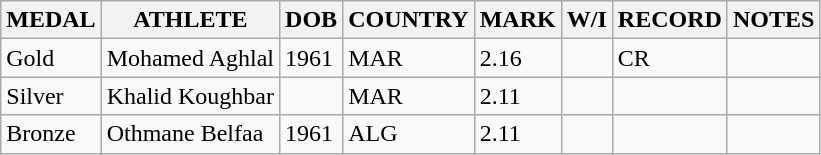<table class="wikitable">
<tr>
<th>MEDAL</th>
<th>ATHLETE</th>
<th>DOB</th>
<th>COUNTRY</th>
<th>MARK</th>
<th>W/I</th>
<th>RECORD</th>
<th>NOTES</th>
</tr>
<tr>
<td>Gold</td>
<td>Mohamed Aghlal</td>
<td>1961</td>
<td>MAR</td>
<td>2.16</td>
<td></td>
<td>CR</td>
<td></td>
</tr>
<tr>
<td>Silver</td>
<td>Khalid Koughbar</td>
<td></td>
<td>MAR</td>
<td>2.11</td>
<td></td>
<td></td>
<td></td>
</tr>
<tr>
<td>Bronze</td>
<td>Othmane Belfaa</td>
<td>1961</td>
<td>ALG</td>
<td>2.11</td>
<td></td>
<td></td>
<td></td>
</tr>
</table>
